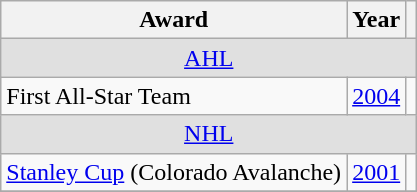<table class="wikitable">
<tr>
<th>Award</th>
<th>Year</th>
<th></th>
</tr>
<tr ALIGN="center" bgcolor="#e0e0e0">
<td colspan="3"><a href='#'>AHL</a></td>
</tr>
<tr>
<td>First All-Star Team</td>
<td><a href='#'>2004</a></td>
<td></td>
</tr>
<tr ALIGN="center" bgcolor="#e0e0e0">
<td colspan="3"><a href='#'>NHL</a></td>
</tr>
<tr>
<td><a href='#'>Stanley Cup</a> (Colorado Avalanche)</td>
<td><a href='#'>2001</a></td>
<td></td>
</tr>
<tr>
</tr>
</table>
